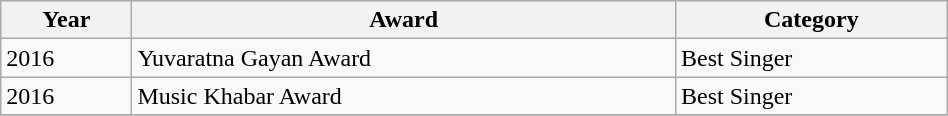<table class="wikitable mw-collapsible " style="width:50%;"  >
<tr>
<th>Year</th>
<th>Award</th>
<th>Category</th>
</tr>
<tr>
<td>2016</td>
<td>Yuvaratna Gayan Award</td>
<td>Best Singer</td>
</tr>
<tr>
<td>2016</td>
<td>Music Khabar Award</td>
<td>Best Singer</td>
</tr>
<tr>
</tr>
</table>
